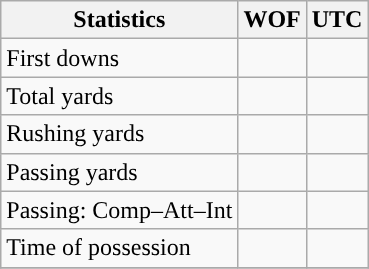<table class="wikitable" style="float: left;">
<tr>
<th>Statistics</th>
<th>WOF</th>
<th>UTC</th>
</tr>
<tr>
<td>First downs</td>
<td></td>
<td></td>
</tr>
<tr>
<td>Total yards</td>
<td></td>
<td></td>
</tr>
<tr>
<td>Rushing yards</td>
<td></td>
<td></td>
</tr>
<tr>
<td>Passing yards</td>
<td></td>
<td></td>
</tr>
<tr>
<td>Passing: Comp–Att–Int</td>
<td></td>
<td></td>
</tr>
<tr>
<td>Time of possession</td>
<td></td>
<td></td>
</tr>
<tr>
</tr>
</table>
